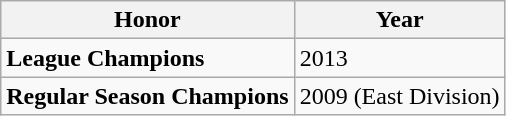<table class="wikitable">
<tr>
<th>Honor</th>
<th>Year</th>
</tr>
<tr>
<td><strong>League Champions</strong></td>
<td>2013</td>
</tr>
<tr>
<td><strong>Regular Season Champions</strong></td>
<td>2009 (East Division)</td>
</tr>
</table>
